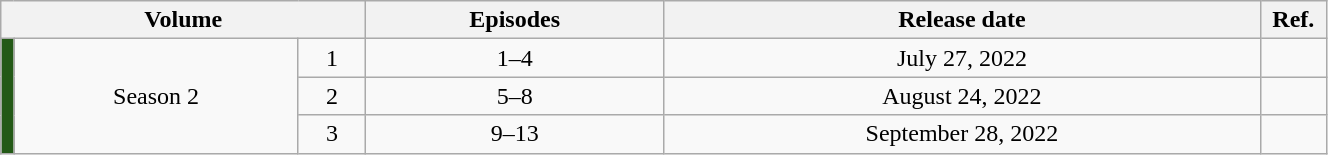<table class="wikitable" style="text-align: center; width: 70%;">
<tr>
<th colspan="3">Volume</th>
<th>Episodes</th>
<th>Release date</th>
<th width="5%">Ref.</th>
</tr>
<tr>
<td rowspan="3" width="1%" style="background: #235917;"></td>
<td rowspan="3">Season 2</td>
<td>1</td>
<td>1–4</td>
<td>July 27, 2022</td>
<td></td>
</tr>
<tr>
<td>2</td>
<td>5–8</td>
<td>August 24, 2022</td>
<td></td>
</tr>
<tr>
<td>3</td>
<td>9–13</td>
<td>September 28, 2022</td>
<td></td>
</tr>
</table>
